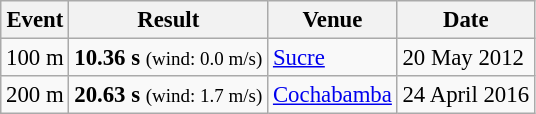<table class="wikitable" style="border-collapse: collapse; font-size: 95%;">
<tr>
<th>Event</th>
<th>Result</th>
<th>Venue</th>
<th>Date</th>
</tr>
<tr>
<td>100 m</td>
<td><strong>10.36 s</strong> <small>(wind: 0.0 m/s)</small></td>
<td> <a href='#'>Sucre</a></td>
<td>20 May 2012</td>
</tr>
<tr>
<td>200 m</td>
<td><strong>20.63 s</strong> <small>(wind: 1.7 m/s)</small></td>
<td> <a href='#'>Cochabamba</a></td>
<td>24 April 2016</td>
</tr>
</table>
